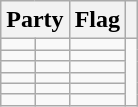<table class="wikitable sortable">
<tr>
<th colspan="2">Party</th>
<th class=unsortable>Flag</th>
<th></th>
</tr>
<tr>
<td></td>
<td></td>
<td></td>
</tr>
<tr>
<td></td>
<td></td>
<td></td>
</tr>
<tr>
<td></td>
<td></td>
<td></td>
</tr>
<tr>
<td></td>
<td></td>
<td></td>
</tr>
<tr>
<td></td>
<td></td>
<td></td>
</tr>
<tr>
<td></td>
<td></td>
<td></td>
</tr>
</table>
